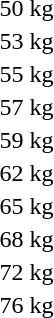<table>
<tr>
<td rowspan=2>50 kg<br></td>
<td rowspan=2></td>
<td rowspan=2></td>
<td></td>
</tr>
<tr>
<td></td>
</tr>
<tr>
<td rowspan=2>53 kg<br></td>
<td rowspan=2></td>
<td rowspan=2></td>
<td></td>
</tr>
<tr>
<td></td>
</tr>
<tr>
<td rowspan=2>55 kg<br></td>
<td rowspan=2></td>
<td rowspan=2></td>
<td></td>
</tr>
<tr>
<td></td>
</tr>
<tr>
<td rowspan=2>57 kg<br></td>
<td rowspan=2></td>
<td rowspan=2></td>
<td></td>
</tr>
<tr>
<td></td>
</tr>
<tr>
<td rowspan=2>59 kg<br></td>
<td rowspan=2></td>
<td rowspan=2></td>
<td></td>
</tr>
<tr>
<td></td>
</tr>
<tr>
<td rowspan=2>62 kg<br></td>
<td rowspan=2></td>
<td rowspan=2></td>
<td></td>
</tr>
<tr>
<td></td>
</tr>
<tr>
<td rowspan=2>65 kg<br></td>
<td rowspan=2></td>
<td rowspan=2></td>
<td></td>
</tr>
<tr>
<td></td>
</tr>
<tr>
<td rowspan=2>68 kg<br></td>
<td rowspan=2></td>
<td rowspan=2></td>
<td></td>
</tr>
<tr>
<td></td>
</tr>
<tr>
<td rowspan=2>72 kg<br></td>
<td rowspan=2></td>
<td rowspan=2></td>
<td></td>
</tr>
<tr>
<td></td>
</tr>
<tr>
<td rowspan=2>76 kg<br></td>
<td rowspan=2></td>
<td rowspan=2></td>
<td></td>
</tr>
<tr>
<td></td>
</tr>
</table>
